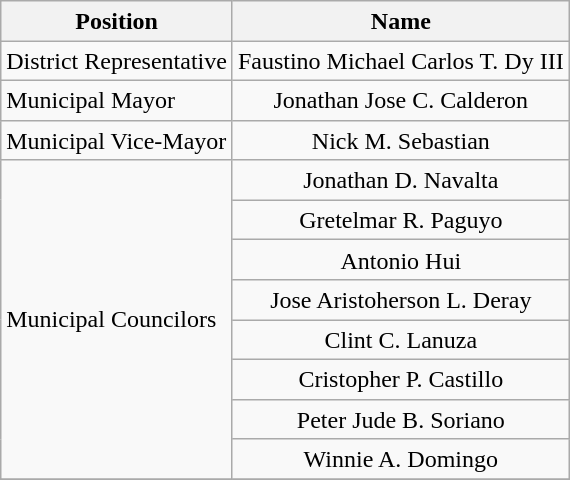<table class="wikitable" style="line-height:1.20em; font-size:100%;">
<tr>
<th>Position</th>
<th>Name</th>
</tr>
<tr>
<td>District Representative</td>
<td style="text-align:center;">Faustino Michael Carlos T. Dy III</td>
</tr>
<tr>
<td>Municipal Mayor</td>
<td style="text-align:center;">Jonathan Jose C. Calderon</td>
</tr>
<tr>
<td>Municipal Vice-Mayor</td>
<td style="text-align:center;">Nick M. Sebastian</td>
</tr>
<tr>
<td rowspan=8>Municipal Councilors</td>
<td style="text-align:center;">Jonathan D. Navalta</td>
</tr>
<tr>
<td style="text-align:center;">Gretelmar R. Paguyo</td>
</tr>
<tr>
<td style="text-align:center;">Antonio Hui</td>
</tr>
<tr>
<td style="text-align:center;">Jose Aristoherson L. Deray</td>
</tr>
<tr>
<td style="text-align:center;">Clint C. Lanuza</td>
</tr>
<tr>
<td style="text-align:center;">Cristopher P. Castillo</td>
</tr>
<tr>
<td style="text-align:center;">Peter Jude B. Soriano</td>
</tr>
<tr>
<td style="text-align:center;">Winnie A. Domingo</td>
</tr>
<tr>
</tr>
</table>
